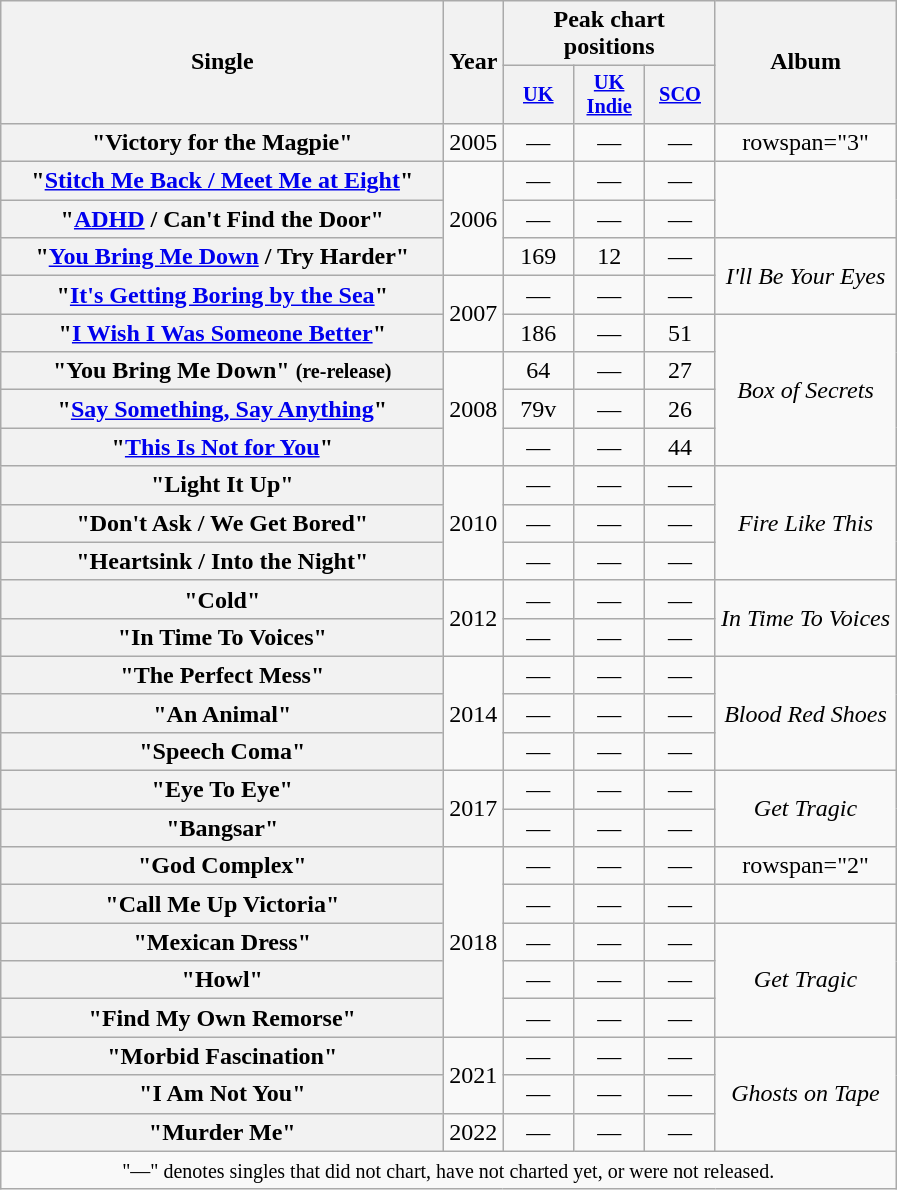<table class="wikitable plainrowheaders" style="text-align:center;">
<tr>
<th scope="col" rowspan="2" style="width:18em;">Single</th>
<th scope="col" rowspan="2">Year</th>
<th scope="col" colspan="3">Peak chart positions</th>
<th scope="col" rowspan="2">Album</th>
</tr>
<tr>
<th scope="col" style="width:3em;font-size:85%;"><a href='#'>UK</a><br></th>
<th scope="col" style="width:3em;font-size:85%;"><a href='#'>UK<br>Indie</a><br></th>
<th scope="col" style="width:3em;font-size:85%;"><a href='#'>SCO</a><br></th>
</tr>
<tr>
<th scope="row">"Victory for the Magpie"</th>
<td>2005</td>
<td>—</td>
<td>—</td>
<td>—</td>
<td>rowspan="3" </td>
</tr>
<tr>
<th scope="row">"<a href='#'>Stitch Me Back / Meet Me at Eight</a>"</th>
<td rowspan="3">2006</td>
<td>—</td>
<td>—</td>
<td>—</td>
</tr>
<tr>
<th scope="row">"<a href='#'>ADHD</a> / Can't Find the Door"</th>
<td>—</td>
<td>—</td>
<td>—</td>
</tr>
<tr>
<th scope="row">"<a href='#'>You Bring Me Down</a> / Try Harder"</th>
<td>169</td>
<td>12</td>
<td>—</td>
<td rowspan="2"><em>I'll Be Your Eyes</em></td>
</tr>
<tr>
<th scope="row">"<a href='#'>It's Getting Boring by the Sea</a>"</th>
<td rowspan="2">2007</td>
<td>—</td>
<td>—</td>
<td>—</td>
</tr>
<tr>
<th scope="row">"<a href='#'>I Wish I Was Someone Better</a>"</th>
<td>186</td>
<td>—</td>
<td>51</td>
<td rowspan="4"><em>Box of Secrets</em></td>
</tr>
<tr>
<th scope="row">"You Bring Me Down" <small>(re-release)</small></th>
<td rowspan="3">2008</td>
<td>64</td>
<td>—</td>
<td>27</td>
</tr>
<tr>
<th scope="row">"<a href='#'>Say Something, Say Anything</a>"</th>
<td>79v</td>
<td>—</td>
<td>26</td>
</tr>
<tr>
<th scope="row">"<a href='#'>This Is Not for You</a>"</th>
<td>—</td>
<td>—</td>
<td>44</td>
</tr>
<tr>
<th scope="row">"Light It Up"</th>
<td rowspan="3">2010</td>
<td>—</td>
<td>—</td>
<td>—</td>
<td rowspan="3"><em>Fire Like This</em></td>
</tr>
<tr>
<th scope="row">"Don't Ask / We Get Bored"</th>
<td>—</td>
<td>—</td>
<td>—</td>
</tr>
<tr>
<th scope="row">"Heartsink / Into the Night"</th>
<td>—</td>
<td>—</td>
<td>—</td>
</tr>
<tr>
<th scope="row">"Cold"</th>
<td rowspan="2">2012</td>
<td>—</td>
<td>—</td>
<td>—</td>
<td rowspan="2"><em>In Time To Voices</em></td>
</tr>
<tr>
<th scope="row">"In Time To Voices"</th>
<td>—</td>
<td>—</td>
<td>—</td>
</tr>
<tr>
<th scope="row">"The Perfect Mess"</th>
<td rowspan="3">2014</td>
<td>—</td>
<td>—</td>
<td>—</td>
<td rowspan="3"><em>Blood Red Shoes</em></td>
</tr>
<tr>
<th scope="row">"An Animal"</th>
<td>—</td>
<td>—</td>
<td>—</td>
</tr>
<tr>
<th scope="row">"Speech Coma"</th>
<td>—</td>
<td>—</td>
<td>—</td>
</tr>
<tr>
<th scope="row">"Eye To Eye"</th>
<td rowspan="2">2017</td>
<td>—</td>
<td>—</td>
<td>—</td>
<td rowspan="2"><em>Get Tragic</em></td>
</tr>
<tr>
<th scope="row">"Bangsar"</th>
<td>—</td>
<td>—</td>
<td>—</td>
</tr>
<tr>
<th scope="row">"God Complex"</th>
<td rowspan="5">2018</td>
<td>—</td>
<td>—</td>
<td>—</td>
<td>rowspan="2" </td>
</tr>
<tr>
<th scope="row">"Call Me Up Victoria"</th>
<td>—</td>
<td>—</td>
<td>—</td>
</tr>
<tr>
<th scope="row">"Mexican Dress"</th>
<td>—</td>
<td>—</td>
<td>—</td>
<td rowspan="3"><em>Get Tragic</em></td>
</tr>
<tr>
<th scope="row">"Howl"</th>
<td>—</td>
<td>—</td>
<td>—</td>
</tr>
<tr>
<th scope="row">"Find My Own Remorse"</th>
<td>—</td>
<td>—</td>
<td>—</td>
</tr>
<tr>
<th scope="row">"Morbid Fascination"</th>
<td rowspan="2">2021</td>
<td>—</td>
<td>—</td>
<td>—</td>
<td rowspan="3"><em>Ghosts on Tape</em></td>
</tr>
<tr>
<th scope="row">"I Am Not You"</th>
<td>—</td>
<td>—</td>
<td>—</td>
</tr>
<tr>
<th scope="row">"Murder Me"</th>
<td>2022</td>
<td>—</td>
<td>—</td>
<td>—</td>
</tr>
<tr>
<td colspan="15"><small>"—" denotes singles that did not chart, have not charted yet, or were not released.</small></td>
</tr>
</table>
